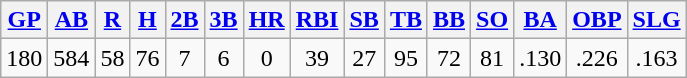<table class="wikitable">
<tr>
<th><a href='#'>GP</a></th>
<th><a href='#'>AB</a></th>
<th><a href='#'>R</a></th>
<th><a href='#'>H</a></th>
<th><a href='#'>2B</a></th>
<th><a href='#'>3B</a></th>
<th><a href='#'>HR</a></th>
<th><a href='#'>RBI</a></th>
<th><a href='#'>SB</a></th>
<th><a href='#'>TB</a></th>
<th><a href='#'>BB</a></th>
<th><a href='#'>SO</a></th>
<th><a href='#'>BA</a></th>
<th><a href='#'>OBP</a></th>
<th><a href='#'>SLG</a></th>
</tr>
<tr align=center>
<td>180</td>
<td>584</td>
<td>58</td>
<td>76</td>
<td>7</td>
<td>6</td>
<td>0</td>
<td>39</td>
<td>27</td>
<td>95</td>
<td>72</td>
<td>81</td>
<td>.130</td>
<td>.226</td>
<td>.163</td>
</tr>
</table>
